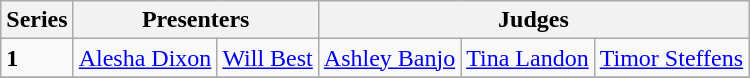<table class="wikitable">
<tr>
<th>Series</th>
<th colspan="2">Presenters</th>
<th colspan="3">Judges</th>
</tr>
<tr>
<td><strong>1</strong></td>
<td><a href='#'>Alesha Dixon</a></td>
<td><a href='#'>Will Best</a></td>
<td><a href='#'>Ashley Banjo</a></td>
<td><a href='#'>Tina Landon</a></td>
<td><a href='#'>Timor Steffens</a></td>
</tr>
<tr>
</tr>
</table>
